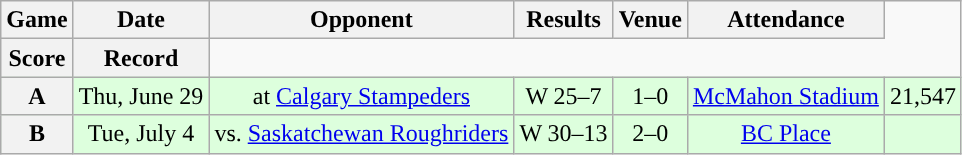<table class="wikitable" style="text-align:center">
<tr>
<th>Game</th>
<th>Date</th>
<th>Opponent</th>
<th>Results</th>
<th>Venue</th>
<th>Attendance</th>
</tr>
<tr>
<th>Score</th>
<th>Record</th>
</tr>
<tr style="background:#ddffdd">
<th>A</th>
<td>Thu, June 29</td>
<td>at <a href='#'>Calgary Stampeders</a></td>
<td>W 25–7</td>
<td>1–0</td>
<td><a href='#'>McMahon Stadium</a></td>
<td>21,547</td>
</tr>
<tr style="background:#ddffdd">
<th>B</th>
<td>Tue, July 4</td>
<td>vs. <a href='#'>Saskatchewan Roughriders</a></td>
<td>W 30–13</td>
<td>2–0</td>
<td><a href='#'>BC Place</a></td>
<td></td>
</tr>
</table>
